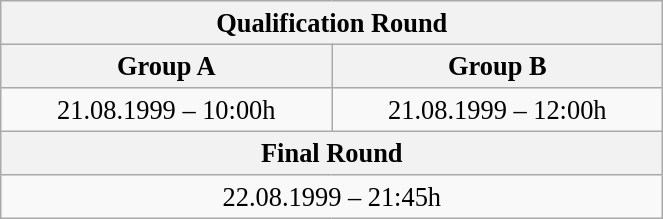<table class="wikitable" style=" text-align:center; font-size:110%;" width="35%">
<tr>
<th colspan="2">Qualification Round</th>
</tr>
<tr>
<th>Group A</th>
<th>Group B</th>
</tr>
<tr>
<td>21.08.1999 – 10:00h</td>
<td>21.08.1999 – 12:00h</td>
</tr>
<tr>
<th colspan="2">Final Round</th>
</tr>
<tr>
<td colspan="2">22.08.1999 – 21:45h</td>
</tr>
</table>
